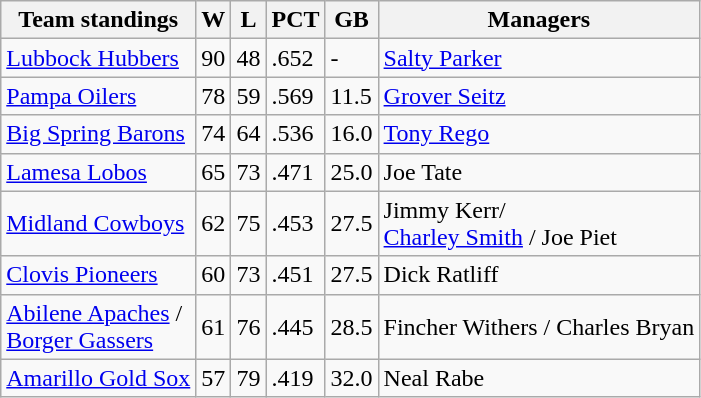<table class="wikitable">
<tr>
<th>Team standings</th>
<th>W</th>
<th>L</th>
<th>PCT</th>
<th>GB</th>
<th>Managers</th>
</tr>
<tr>
<td><a href='#'>Lubbock Hubbers</a></td>
<td>90</td>
<td>48</td>
<td>.652</td>
<td>-</td>
<td><a href='#'>Salty Parker</a></td>
</tr>
<tr>
<td><a href='#'>Pampa Oilers</a></td>
<td>78</td>
<td>59</td>
<td>.569</td>
<td>11.5</td>
<td><a href='#'>Grover Seitz</a></td>
</tr>
<tr>
<td><a href='#'>Big Spring Barons</a></td>
<td>74</td>
<td>64</td>
<td>.536</td>
<td>16.0</td>
<td><a href='#'>Tony Rego</a></td>
</tr>
<tr>
<td><a href='#'>Lamesa Lobos</a></td>
<td>65</td>
<td>73</td>
<td>.471</td>
<td>25.0</td>
<td>Joe Tate</td>
</tr>
<tr>
<td><a href='#'>Midland Cowboys</a></td>
<td>62</td>
<td>75</td>
<td>.453</td>
<td>27.5</td>
<td>Jimmy Kerr/<br><a href='#'>Charley Smith</a> / Joe Piet</td>
</tr>
<tr>
<td><a href='#'>Clovis Pioneers</a></td>
<td>60</td>
<td>73</td>
<td>.451</td>
<td>27.5</td>
<td>Dick Ratliff</td>
</tr>
<tr>
<td><a href='#'>Abilene Apaches</a> /<br> <a href='#'>Borger Gassers</a></td>
<td>61</td>
<td>76</td>
<td>.445</td>
<td>28.5</td>
<td>Fincher Withers / Charles Bryan</td>
</tr>
<tr>
<td><a href='#'>Amarillo Gold Sox</a></td>
<td>57</td>
<td>79</td>
<td>.419</td>
<td>32.0</td>
<td>Neal Rabe</td>
</tr>
</table>
